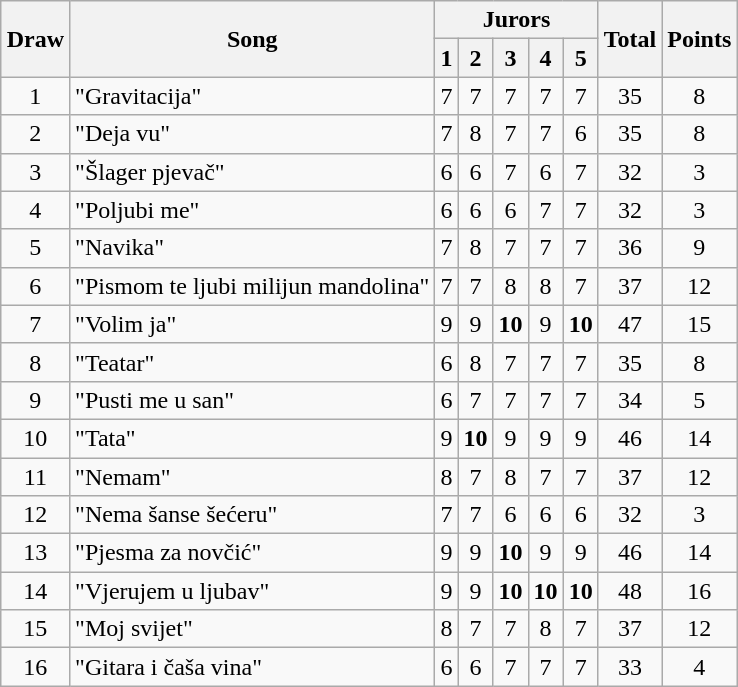<table class="wikitable collapsible" style="margin: 1em auto 1em auto; text-align:center;">
<tr>
<th rowspan="2">Draw</th>
<th rowspan="2">Song</th>
<th colspan="5">Jurors</th>
<th rowspan="2">Total</th>
<th rowspan="2">Points</th>
</tr>
<tr>
<th>1</th>
<th>2</th>
<th>3</th>
<th>4</th>
<th>5</th>
</tr>
<tr>
<td>1</td>
<td align="left">"Gravitacija"</td>
<td>7</td>
<td>7</td>
<td>7</td>
<td>7</td>
<td>7</td>
<td>35</td>
<td>8</td>
</tr>
<tr>
<td>2</td>
<td align="left">"Deja vu"</td>
<td>7</td>
<td>8</td>
<td>7</td>
<td>7</td>
<td>6</td>
<td>35</td>
<td>8</td>
</tr>
<tr>
<td>3</td>
<td align="left">"Šlager pjevač"</td>
<td>6</td>
<td>6</td>
<td>7</td>
<td>6</td>
<td>7</td>
<td>32</td>
<td>3</td>
</tr>
<tr>
<td>4</td>
<td align="left">"Poljubi me"</td>
<td>6</td>
<td>6</td>
<td>6</td>
<td>7</td>
<td>7</td>
<td>32</td>
<td>3</td>
</tr>
<tr>
<td>5</td>
<td align="left">"Navika"</td>
<td>7</td>
<td>8</td>
<td>7</td>
<td>7</td>
<td>7</td>
<td>36</td>
<td>9</td>
</tr>
<tr>
<td>6</td>
<td align="left">"Pismom te ljubi milijun mandolina"</td>
<td>7</td>
<td>7</td>
<td>8</td>
<td>8</td>
<td>7</td>
<td>37</td>
<td>12</td>
</tr>
<tr>
<td>7</td>
<td align="left">"Volim ja"</td>
<td>9</td>
<td>9</td>
<td><strong>10</strong></td>
<td>9</td>
<td><strong>10</strong></td>
<td>47</td>
<td>15</td>
</tr>
<tr>
<td>8</td>
<td align="left">"Teatar"</td>
<td>6</td>
<td>8</td>
<td>7</td>
<td>7</td>
<td>7</td>
<td>35</td>
<td>8</td>
</tr>
<tr>
<td>9</td>
<td align="left">"Pusti me u san"</td>
<td>6</td>
<td>7</td>
<td>7</td>
<td>7</td>
<td>7</td>
<td>34</td>
<td>5</td>
</tr>
<tr>
<td>10</td>
<td align="left">"Tata"</td>
<td>9</td>
<td><strong>10</strong></td>
<td>9</td>
<td>9</td>
<td>9</td>
<td>46</td>
<td>14</td>
</tr>
<tr>
<td>11</td>
<td align="left">"Nemam"</td>
<td>8</td>
<td>7</td>
<td>8</td>
<td>7</td>
<td>7</td>
<td>37</td>
<td>12</td>
</tr>
<tr>
<td>12</td>
<td align="left">"Nema šanse šećeru"</td>
<td>7</td>
<td>7</td>
<td>6</td>
<td>6</td>
<td>6</td>
<td>32</td>
<td>3</td>
</tr>
<tr>
<td>13</td>
<td align="left">"Pjesma za novčić"</td>
<td>9</td>
<td>9</td>
<td><strong>10</strong></td>
<td>9</td>
<td>9</td>
<td>46</td>
<td>14</td>
</tr>
<tr>
<td>14</td>
<td align="left">"Vjerujem u ljubav"</td>
<td>9</td>
<td>9</td>
<td><strong>10</strong></td>
<td><strong>10</strong></td>
<td><strong>10</strong></td>
<td>48</td>
<td>16</td>
</tr>
<tr>
<td>15</td>
<td align="left">"Moj svijet"</td>
<td>8</td>
<td>7</td>
<td>7</td>
<td>8</td>
<td>7</td>
<td>37</td>
<td>12</td>
</tr>
<tr>
<td>16</td>
<td align="left">"Gitara i čaša vina"</td>
<td>6</td>
<td>6</td>
<td>7</td>
<td>7</td>
<td>7</td>
<td>33</td>
<td>4</td>
</tr>
</table>
